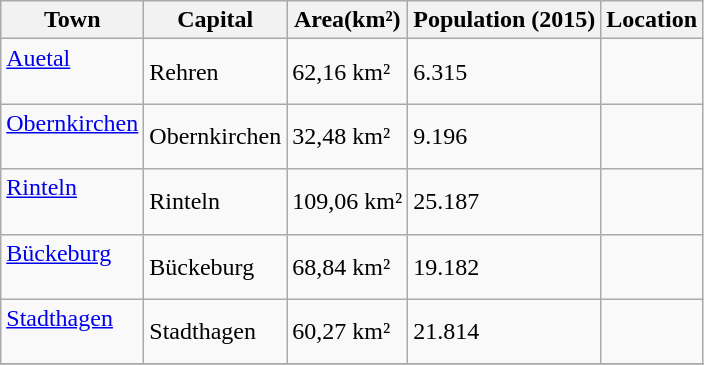<table class="wikitable">
<tr>
<th>Town</th>
<th>Capital</th>
<th>Area(km²)</th>
<th>Population (2015)</th>
<th>Location</th>
</tr>
<tr>
<td><a href='#'>Auetal</a><br><br></td>
<td>Rehren</td>
<td>62,16 km²</td>
<td>6.315</td>
<td></td>
</tr>
<tr>
<td><a href='#'>Obernkirchen</a><br><br></td>
<td>Obernkirchen</td>
<td>32,48 km²</td>
<td>9.196</td>
<td><br></td>
</tr>
<tr>
<td><a href='#'>Rinteln</a><br><br></td>
<td>Rinteln</td>
<td>109,06 km²</td>
<td>25.187</td>
<td><br></td>
</tr>
<tr>
<td><a href='#'>Bückeburg</a><br><br></td>
<td>Bückeburg</td>
<td>68,84 km²</td>
<td>19.182</td>
<td><br></td>
</tr>
<tr>
<td><a href='#'>Stadthagen</a><br><br></td>
<td>Stadthagen</td>
<td>60,27 km²</td>
<td>21.814</td>
<td><br></td>
</tr>
<tr>
</tr>
</table>
